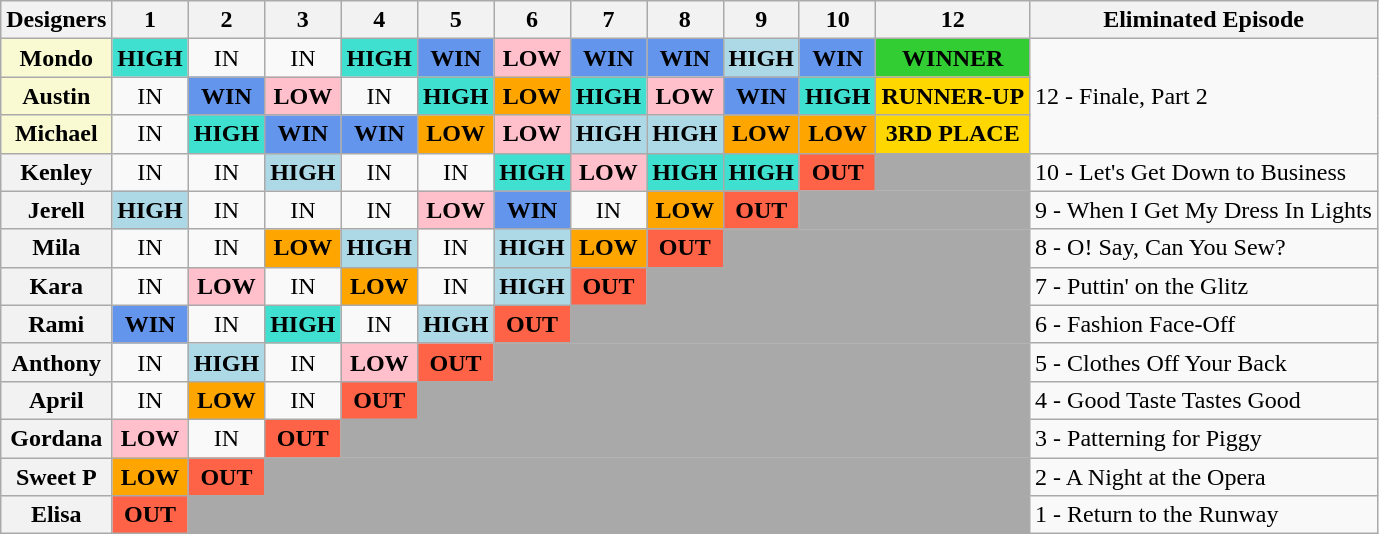<table class="wikitable" style="text-align:center">
<tr>
<th>Designers</th>
<th>1</th>
<th>2</th>
<th>3</th>
<th>4</th>
<th>5</th>
<th>6</th>
<th>7</th>
<th>8</th>
<th>9</th>
<th>10</th>
<th>12</th>
<th>Eliminated Episode</th>
</tr>
<tr>
<th style="background:#FAFAD2;">Mondo</th>
<td style="background:turquoise;"><strong>HIGH</strong></td>
<td>IN</td>
<td>IN</td>
<td style="background:turquoise;"><strong>HIGH</strong></td>
<td style="background:cornflowerblue;"><strong>WIN</strong></td>
<td style="background:pink;"><strong>LOW</strong></td>
<td style="background:cornflowerblue;"><strong>WIN</strong></td>
<td style="background:cornflowerblue;"><strong>WIN</strong></td>
<td style="background:lightblue;"><strong>HIGH</strong></td>
<td style="background:cornflowerblue;"><strong>WIN</strong></td>
<td style="background:limegreen;"><strong>WINNER</strong></td>
<td style="text-align:left;" rowspan="3">12 - Finale, Part 2</td>
</tr>
<tr>
<th style="background:#FAFAD2;">Austin</th>
<td>IN</td>
<td style="background:cornflowerblue;"><strong>WIN</strong></td>
<td style="background:pink;"><strong>LOW</strong></td>
<td>IN</td>
<td style="background:turquoise;"><strong>HIGH</strong></td>
<td style="background:orange;"><strong>LOW</strong></td>
<td style="background:turquoise;"><strong>HIGH</strong></td>
<td style="background:pink;"><strong>LOW</strong></td>
<td style="background:cornflowerblue;"><strong>WIN</strong></td>
<td style="background:turquoise;"><strong>HIGH</strong></td>
<td style="background:gold;"><strong> RUNNER-UP</strong></td>
</tr>
<tr>
<th style="background:#FAFAD2;">Michael</th>
<td>IN</td>
<td style="background:turquoise;"><strong>HIGH</strong></td>
<td style="background:cornflowerblue;"><strong>WIN</strong></td>
<td style="background:cornflowerblue;"><strong>WIN</strong></td>
<td style="background:orange;"><strong>LOW</strong></td>
<td style="background:pink;"><strong>LOW</strong></td>
<td style="background:lightblue;"><strong>HIGH</strong></td>
<td style="background:lightblue;"><strong>HIGH</strong></td>
<td style="background:orange;"><strong>LOW</strong></td>
<td style="background:orange;"><strong>LOW</strong></td>
<td style="background:gold;"><strong>3RD PLACE</strong></td>
</tr>
<tr>
<th>Kenley</th>
<td>IN</td>
<td>IN</td>
<td style="background:lightblue;"><strong>HIGH</strong></td>
<td>IN</td>
<td>IN</td>
<td style="background:turquoise;"><strong>HIGH</strong></td>
<td style="background:pink;"><strong>LOW</strong></td>
<td style="background:turquoise;"><strong>HIGH</strong></td>
<td style="background:turquoise;"><strong>HIGH</strong></td>
<td style="background:tomato;"><strong>OUT</strong></td>
<td style="background:darkgrey;"></td>
<td style="text-align:left;">10 - Let's Get Down to Business</td>
</tr>
<tr>
<th>Jerell</th>
<td style="background:lightblue;"><strong>HIGH</strong></td>
<td>IN</td>
<td>IN</td>
<td>IN</td>
<td style="background:pink;"><strong>LOW</strong></td>
<td style="background:cornflowerblue;"><strong>WIN</strong></td>
<td>IN</td>
<td style="background:orange;"><strong>LOW</strong></td>
<td style="background:tomato;"><strong>OUT</strong></td>
<td style="background:darkgrey;" colspan="2"></td>
<td style="text-align:left;">9 - When I Get My Dress In Lights</td>
</tr>
<tr>
<th>Mila</th>
<td>IN</td>
<td>IN</td>
<td style="background:orange;"><strong>LOW</strong></td>
<td style="background:lightblue;"><strong>HIGH</strong></td>
<td>IN</td>
<td style="background:lightblue;"><strong>HIGH</strong></td>
<td style="background:orange;"><strong>LOW</strong></td>
<td style="background:tomato;"><strong>OUT</strong></td>
<td style="background:darkgrey;" colspan="3"></td>
<td style="text-align:left;">8 - O! Say, Can You Sew?</td>
</tr>
<tr>
<th>Kara</th>
<td>IN</td>
<td style="background:pink;"><strong>LOW</strong></td>
<td>IN</td>
<td style="background:orange;"><strong>LOW</strong></td>
<td>IN</td>
<td style="background:lightblue;"><strong>HIGH</strong></td>
<td style="background:tomato;"><strong>OUT</strong></td>
<td style="background:darkgrey;" colspan="4"></td>
<td style="text-align:left;">7 - Puttin' on the Glitz</td>
</tr>
<tr>
<th>Rami</th>
<td style="background:cornflowerblue;"><strong>WIN</strong></td>
<td>IN</td>
<td style="background:turquoise;"><strong>HIGH</strong></td>
<td>IN</td>
<td style="background:lightblue;"><strong>HIGH</strong></td>
<td style="background:tomato;"><strong>OUT</strong></td>
<td style="background:darkgrey;" colspan="5"></td>
<td style="text-align:left;">6 - Fashion Face-Off</td>
</tr>
<tr>
<th>Anthony</th>
<td>IN</td>
<td style="background:lightblue;"><strong>HIGH</strong></td>
<td>IN</td>
<td style="background:pink;"><strong>LOW</strong></td>
<td style="background:tomato;"><strong>OUT</strong></td>
<td style="background:darkgrey;" colspan="6"></td>
<td style="text-align:left;">5 - Clothes Off Your Back</td>
</tr>
<tr>
<th>April</th>
<td>IN</td>
<td style="background:orange;"><strong>LOW</strong></td>
<td>IN</td>
<td style="background:tomato;"><strong>OUT</strong></td>
<td style="background:darkgrey;" colspan="7"></td>
<td style="text-align:left;">4 - Good Taste Tastes Good</td>
</tr>
<tr>
<th>Gordana</th>
<td style="background:pink;"><strong>LOW</strong></td>
<td>IN</td>
<td style="background:tomato;"><strong>OUT</strong></td>
<td style="background:darkgrey;" colspan="8"></td>
<td style="text-align:left;">3 - Patterning for Piggy</td>
</tr>
<tr>
<th>Sweet P</th>
<td style="background:orange;"><strong>LOW</strong></td>
<td style="background:tomato;"><strong>OUT</strong></td>
<td style="background:darkgrey;" colspan="9"></td>
<td style="text-align:left;">2 - A Night at the Opera</td>
</tr>
<tr>
<th>Elisa</th>
<td style="background:tomato;"><strong>OUT</strong></td>
<td style="background:darkgrey;" colspan="10"></td>
<td style="text-align:left;">1 - Return to the Runway</td>
</tr>
</table>
